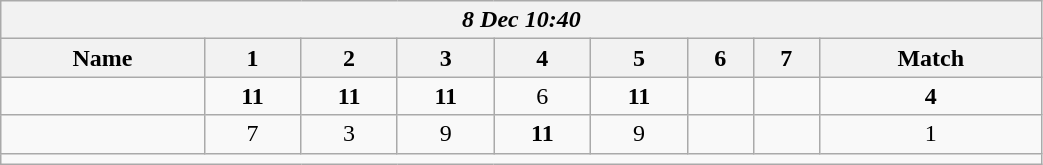<table class=wikitable style="text-align:center; width: 55%">
<tr>
<th colspan=17><em> 8 Dec 10:40</em></th>
</tr>
<tr>
<th>Name</th>
<th>1</th>
<th>2</th>
<th>3</th>
<th>4</th>
<th>5</th>
<th>6</th>
<th>7</th>
<th>Match</th>
</tr>
<tr>
<td style="text-align:left;"><strong></strong></td>
<td><strong>11</strong></td>
<td><strong>11</strong></td>
<td><strong>11</strong></td>
<td>6</td>
<td><strong>11</strong></td>
<td></td>
<td></td>
<td><strong>4</strong></td>
</tr>
<tr>
<td style="text-align:left;"></td>
<td>7</td>
<td>3</td>
<td>9</td>
<td><strong>11</strong></td>
<td>9</td>
<td></td>
<td></td>
<td>1</td>
</tr>
<tr>
<td colspan=17></td>
</tr>
</table>
